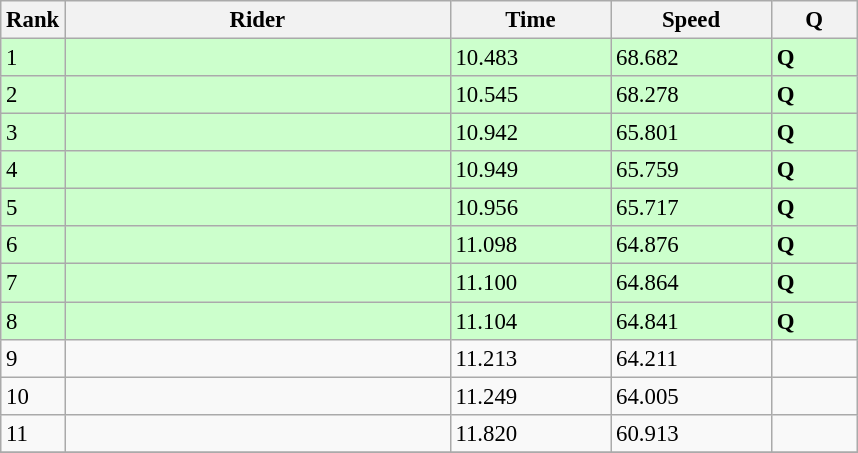<table class="wikitable" style="font-size:95%" style="text-align:center">
<tr>
<th>Rank</th>
<th width=250>Rider</th>
<th width=100>Time</th>
<th width=100>Speed</th>
<th width=50>Q</th>
</tr>
<tr bgcolor=ccffcc>
<td>1</td>
<td align=left></td>
<td>10.483</td>
<td>68.682</td>
<td><strong>Q</strong></td>
</tr>
<tr bgcolor=ccffcc>
<td>2</td>
<td align=left></td>
<td>10.545</td>
<td>68.278</td>
<td><strong>Q</strong></td>
</tr>
<tr bgcolor=ccffcc>
<td>3</td>
<td align=left></td>
<td>10.942</td>
<td>65.801</td>
<td><strong>Q</strong></td>
</tr>
<tr bgcolor=ccffcc>
<td>4</td>
<td align=left></td>
<td>10.949</td>
<td>65.759</td>
<td><strong>Q</strong></td>
</tr>
<tr bgcolor=ccffcc>
<td>5</td>
<td align=left></td>
<td>10.956</td>
<td>65.717</td>
<td><strong>Q</strong></td>
</tr>
<tr bgcolor=ccffcc>
<td>6</td>
<td align=left></td>
<td>11.098</td>
<td>64.876</td>
<td><strong>Q</strong></td>
</tr>
<tr bgcolor=ccffcc>
<td>7</td>
<td align=left></td>
<td>11.100</td>
<td>64.864</td>
<td><strong>Q</strong></td>
</tr>
<tr bgcolor=ccffcc>
<td>8</td>
<td align=left></td>
<td>11.104</td>
<td>64.841</td>
<td><strong>Q</strong></td>
</tr>
<tr>
<td>9</td>
<td align=left></td>
<td>11.213</td>
<td>64.211</td>
<td></td>
</tr>
<tr>
<td>10</td>
<td align=left></td>
<td>11.249</td>
<td>64.005</td>
<td></td>
</tr>
<tr>
<td>11</td>
<td align=left></td>
<td>11.820</td>
<td>60.913</td>
<td></td>
</tr>
<tr>
</tr>
</table>
